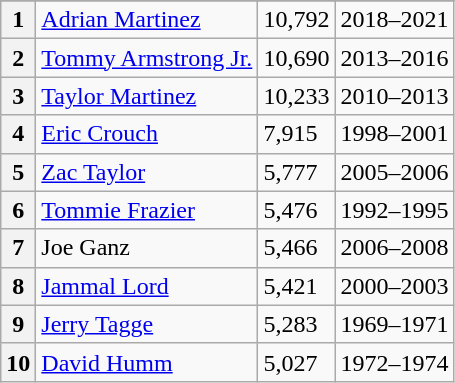<table class=wikitable>
<tr>
</tr>
<tr>
<th>1</th>
<td><a href='#'>Adrian Martinez</a></td>
<td>10,792</td>
<td>2018–2021</td>
</tr>
<tr>
<th>2</th>
<td><a href='#'>Tommy Armstrong Jr.</a></td>
<td>10,690</td>
<td>2013–2016</td>
</tr>
<tr>
<th>3</th>
<td><a href='#'>Taylor Martinez</a></td>
<td>10,233</td>
<td>2010–2013</td>
</tr>
<tr>
<th>4</th>
<td><a href='#'>Eric Crouch</a></td>
<td>7,915</td>
<td>1998–2001</td>
</tr>
<tr>
<th>5</th>
<td><a href='#'>Zac Taylor</a></td>
<td>5,777</td>
<td>2005–2006</td>
</tr>
<tr>
<th>6</th>
<td><a href='#'>Tommie Frazier</a></td>
<td>5,476</td>
<td>1992–1995</td>
</tr>
<tr>
<th>7</th>
<td>Joe Ganz</td>
<td>5,466</td>
<td>2006–2008</td>
</tr>
<tr>
<th>8</th>
<td><a href='#'>Jammal Lord</a></td>
<td>5,421</td>
<td>2000–2003</td>
</tr>
<tr>
<th>9</th>
<td><a href='#'>Jerry Tagge</a></td>
<td>5,283</td>
<td>1969–1971</td>
</tr>
<tr>
<th>10</th>
<td><a href='#'>David Humm</a></td>
<td>5,027</td>
<td>1972–1974</td>
</tr>
</table>
